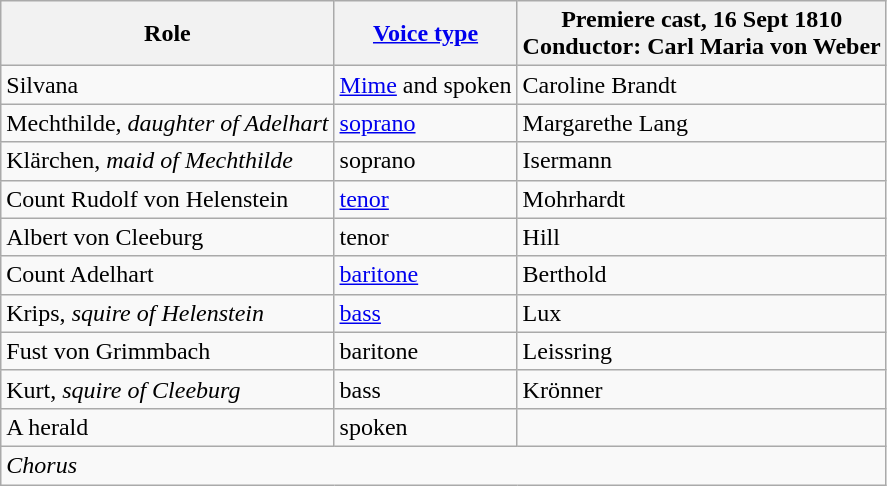<table class="wikitable">
<tr>
<th>Role</th>
<th><a href='#'>Voice type</a></th>
<th>Premiere cast, 16 Sept 1810 <br>Conductor: Carl Maria von Weber</th>
</tr>
<tr>
<td>Silvana</td>
<td><a href='#'>Mime</a> and spoken</td>
<td>Caroline Brandt</td>
</tr>
<tr>
<td>Mechthilde, <em>daughter of Adelhart</em></td>
<td><a href='#'>soprano</a></td>
<td>Margarethe Lang</td>
</tr>
<tr>
<td>Klärchen, <em>maid of Mechthilde</em></td>
<td>soprano</td>
<td>Isermann</td>
</tr>
<tr>
<td>Count Rudolf von Helenstein</td>
<td><a href='#'>tenor</a></td>
<td>Mohrhardt</td>
</tr>
<tr>
<td>Albert von Cleeburg</td>
<td>tenor</td>
<td>Hill</td>
</tr>
<tr>
<td>Count Adelhart</td>
<td><a href='#'>baritone</a></td>
<td>Berthold</td>
</tr>
<tr>
<td>Krips, <em>squire of Helenstein</em></td>
<td><a href='#'>bass</a></td>
<td>Lux</td>
</tr>
<tr>
<td>Fust von Grimmbach</td>
<td>baritone</td>
<td>Leissring</td>
</tr>
<tr>
<td>Kurt, <em>squire of Cleeburg</em></td>
<td>bass</td>
<td>Krönner</td>
</tr>
<tr>
<td>A herald</td>
<td>spoken</td>
<td></td>
</tr>
<tr>
<td colspan="3"><em>Chorus</em></td>
</tr>
</table>
